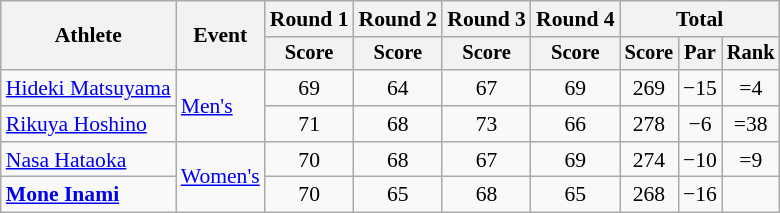<table class=wikitable style=font-size:90%;text-align:center>
<tr>
<th rowspan=2>Athlete</th>
<th rowspan=2>Event</th>
<th>Round 1</th>
<th>Round 2</th>
<th>Round 3</th>
<th>Round 4</th>
<th colspan=3>Total</th>
</tr>
<tr style=font-size:95%>
<th>Score</th>
<th>Score</th>
<th>Score</th>
<th>Score</th>
<th>Score</th>
<th>Par</th>
<th>Rank</th>
</tr>
<tr>
<td align=left><a href='#'>Hideki Matsuyama</a></td>
<td align=left rowspan=2><a href='#'>Men's</a></td>
<td>69</td>
<td>64</td>
<td>67</td>
<td>69</td>
<td>269</td>
<td>−15</td>
<td>=4</td>
</tr>
<tr>
<td align=left><a href='#'>Rikuya Hoshino</a></td>
<td>71</td>
<td>68</td>
<td>73</td>
<td>66</td>
<td>278</td>
<td>−6</td>
<td>=38</td>
</tr>
<tr>
<td align=left><a href='#'>Nasa Hataoka</a></td>
<td align=left rowspan=2><a href='#'>Women's</a></td>
<td>70</td>
<td>68</td>
<td>67</td>
<td>69</td>
<td>274</td>
<td>−10</td>
<td>=9</td>
</tr>
<tr>
<td align=left><strong><a href='#'>Mone Inami</a></strong></td>
<td>70</td>
<td>65</td>
<td>68</td>
<td>65</td>
<td>268</td>
<td>−16</td>
<td></td>
</tr>
</table>
